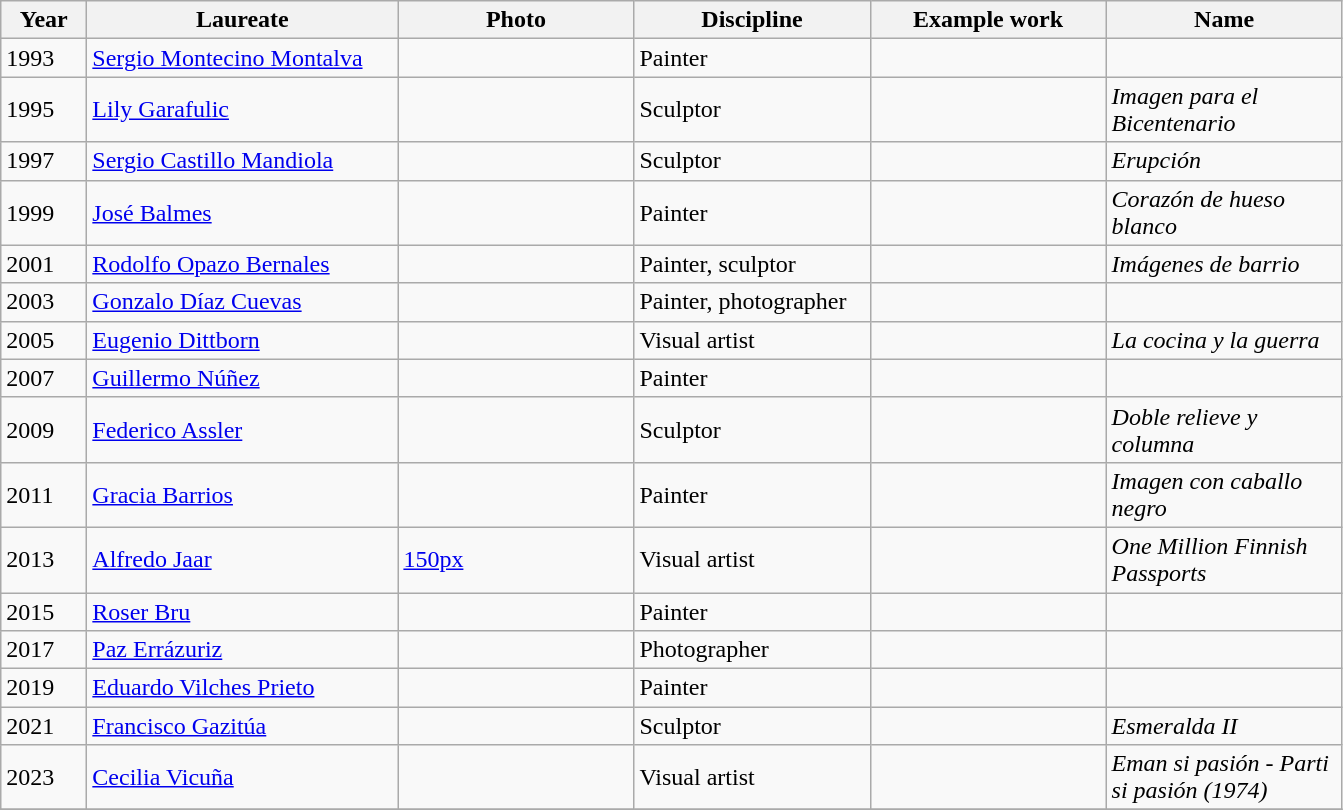<table class="wikitable col1cen col2cen col3cen col4cen">
<tr>
<th width="50">Year</th>
<th width="200">Laureate</th>
<th width="150">Photo</th>
<th width="150">Discipline</th>
<th width="150">Example work</th>
<th width="150">Name</th>
</tr>
<tr>
<td>1993</td>
<td><a href='#'>Sergio Montecino Montalva</a></td>
<td></td>
<td>Painter</td>
<td></td>
<td></td>
</tr>
<tr>
<td>1995</td>
<td><a href='#'>Lily Garafulic</a></td>
<td></td>
<td>Sculptor</td>
<td></td>
<td><em>Imagen para el Bicentenario</em></td>
</tr>
<tr>
<td>1997</td>
<td><a href='#'>Sergio Castillo Mandiola</a></td>
<td></td>
<td>Sculptor</td>
<td></td>
<td><em>Erupción</em></td>
</tr>
<tr>
<td>1999</td>
<td><a href='#'>José Balmes</a></td>
<td></td>
<td>Painter</td>
<td></td>
<td><em>Corazón de hueso blanco</em></td>
</tr>
<tr>
<td>2001</td>
<td><a href='#'>Rodolfo Opazo Bernales</a></td>
<td></td>
<td>Painter, sculptor</td>
<td></td>
<td><em>Imágenes de barrio</em></td>
</tr>
<tr>
<td>2003</td>
<td><a href='#'>Gonzalo Díaz Cuevas</a></td>
<td></td>
<td>Painter, photographer</td>
<td></td>
<td></td>
</tr>
<tr>
<td>2005</td>
<td><a href='#'>Eugenio Dittborn</a></td>
<td></td>
<td>Visual artist</td>
<td></td>
<td><em>La cocina y la guerra</em></td>
</tr>
<tr>
<td>2007</td>
<td><a href='#'>Guillermo Núñez</a></td>
<td></td>
<td>Painter</td>
<td></td>
<td></td>
</tr>
<tr>
<td>2009</td>
<td><a href='#'>Federico Assler</a></td>
<td></td>
<td>Sculptor</td>
<td></td>
<td><em>Doble relieve y columna</em></td>
</tr>
<tr>
<td>2011</td>
<td><a href='#'>Gracia Barrios</a></td>
<td></td>
<td>Painter</td>
<td></td>
<td><em>Imagen con caballo negro</em></td>
</tr>
<tr>
<td>2013</td>
<td><a href='#'>Alfredo Jaar</a></td>
<td><a href='#'>150px</a></td>
<td>Visual artist</td>
<td></td>
<td><em>One Million Finnish Passports</em></td>
</tr>
<tr>
<td>2015</td>
<td><a href='#'>Roser Bru</a></td>
<td></td>
<td>Painter</td>
<td></td>
<td></td>
</tr>
<tr>
<td>2017</td>
<td><a href='#'>Paz Errázuriz</a></td>
<td></td>
<td>Photographer</td>
<td></td>
<td></td>
</tr>
<tr>
<td>2019</td>
<td><a href='#'>Eduardo Vilches Prieto</a></td>
<td></td>
<td>Painter</td>
<td></td>
<td></td>
</tr>
<tr>
<td>2021</td>
<td><a href='#'>Francisco Gazitúa</a></td>
<td></td>
<td>Sculptor</td>
<td></td>
<td><em>Esmeralda II</em></td>
</tr>
<tr>
<td>2023</td>
<td><a href='#'>Cecilia Vicuña</a></td>
<td></td>
<td>Visual artist</td>
<td></td>
<td><em>Eman si pasión - Parti si pasión (1974)</em></td>
</tr>
<tr>
</tr>
</table>
